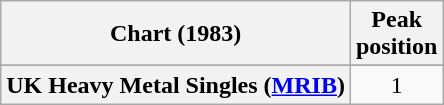<table class="wikitable plainrowheaders" style="text-align:center">
<tr>
<th>Chart (1983)</th>
<th>Peak<br>position</th>
</tr>
<tr>
</tr>
<tr>
</tr>
<tr>
<th scope="row">UK Heavy Metal Singles (<a href='#'>MRIB</a>)</th>
<td>1</td>
</tr>
</table>
